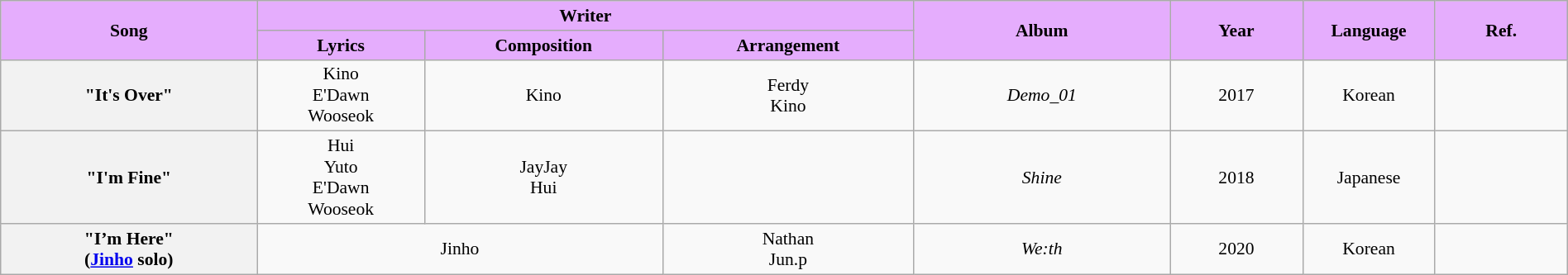<table class="wikitable" style="margin:0.5em auto; clear:both; font-size:.9em; text-align:center; width:100%">
<tr>
<th rowspan="2" style="width:200px; background:#E5ADFD;">Song</th>
<th colspan="3" style="width:700px; background:#E5ADFD;">Writer</th>
<th rowspan="2" style="width:200px; background:#E5ADFD;">Album</th>
<th rowspan="2" style="width:100px; background:#E5ADFD;">Year</th>
<th rowspan="2" style="width:100px; background:#E5ADFD;">Language</th>
<th rowspan="2" style="width:100px; background:#E5ADFD;">Ref.</th>
</tr>
<tr>
<th style=background:#E5ADFD;">Lyrics</th>
<th style=background:#E5ADFD;">Composition</th>
<th style=background:#E5ADFD;">Arrangement</th>
</tr>
<tr>
<th>"It's Over"</th>
<td>Kino<br>E'Dawn<br>Wooseok</td>
<td>Kino</td>
<td>Ferdy<br>Kino</td>
<td><em>Demo_01</em></td>
<td>2017</td>
<td>Korean</td>
<td></td>
</tr>
<tr>
<th>"I'm Fine"</th>
<td>Hui<br>Yuto<br>E'Dawn<br>Wooseok</td>
<td>JayJay<br>Hui</td>
<td></td>
<td><em>Shine</em></td>
<td>2018</td>
<td>Japanese</td>
<td></td>
</tr>
<tr>
<th>"I’m Here"<br>(<a href='#'>Jinho</a> solo)</th>
<td colspan="2">Jinho</td>
<td>Nathan<br>Jun.p</td>
<td><em>We:th</em></td>
<td>2020</td>
<td>Korean</td>
<td></td>
</tr>
</table>
